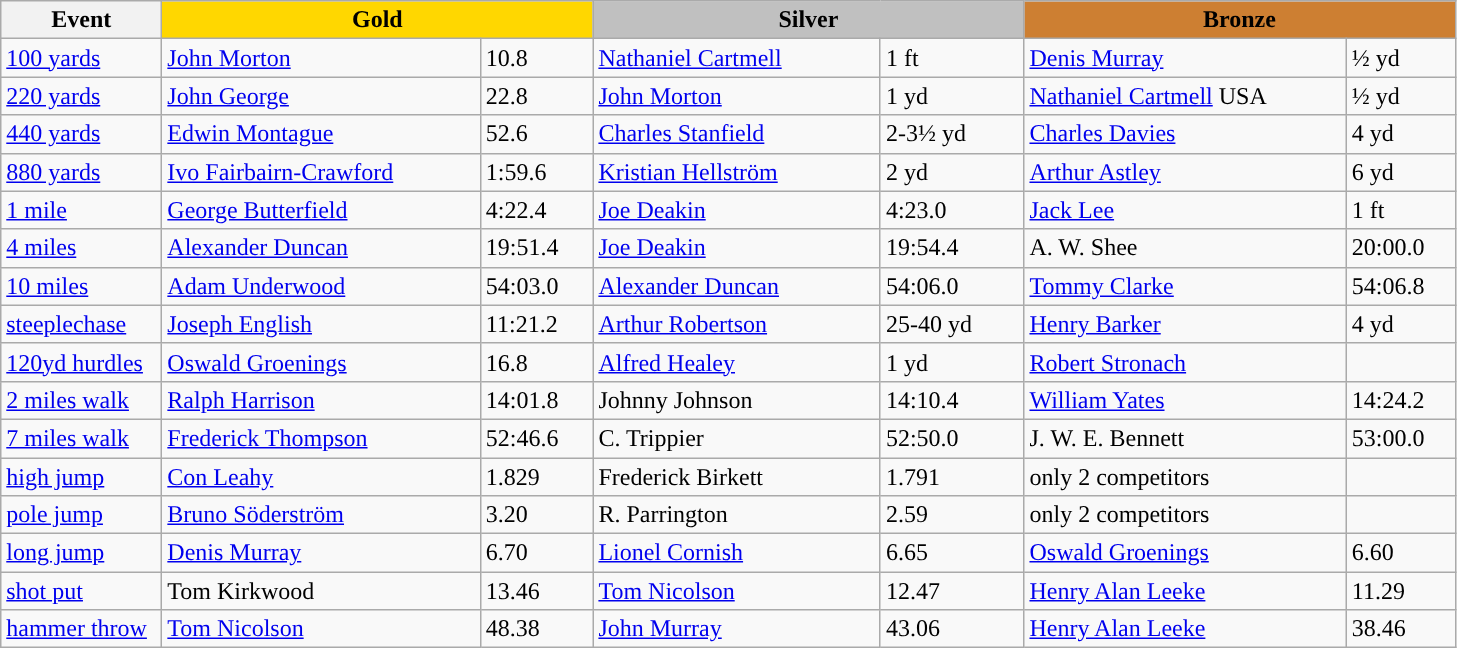<table class="wikitable" style="text-align:left">
<tr>
<th width=100>Event</th>
<th colspan="2" width="280" style="background:gold;">Gold</th>
<th colspan="2" width="280" style="background:silver;">Silver</th>
<th colspan="2" width="280" style="background:#CD7F32;">Bronze</th>
</tr>
<tr>
<td><a href='#'>100 yards</a></td>
<td><a href='#'>John Morton</a></td>
<td>10.8</td>
<td> <a href='#'>Nathaniel Cartmell</a></td>
<td>1 ft</td>
<td> <a href='#'>Denis Murray</a></td>
<td>½ yd</td>
</tr>
<tr>
<td><a href='#'>220 yards</a></td>
<td><a href='#'>John George</a></td>
<td>22.8</td>
<td><a href='#'>John Morton</a></td>
<td>1 yd</td>
<td> <a href='#'>Nathaniel Cartmell</a> USA</td>
<td>½ yd</td>
</tr>
<tr>
<td><a href='#'>440 yards</a></td>
<td><a href='#'>Edwin Montague</a></td>
<td>52.6</td>
<td><a href='#'>Charles Stanfield</a></td>
<td>2-3½ yd</td>
<td><a href='#'>Charles Davies</a></td>
<td>4 yd</td>
</tr>
<tr>
<td><a href='#'>880 yards</a></td>
<td><a href='#'>Ivo Fairbairn-Crawford</a></td>
<td>1:59.6</td>
<td> <a href='#'>Kristian Hellström</a></td>
<td>2 yd</td>
<td><a href='#'>Arthur Astley</a></td>
<td>6 yd</td>
</tr>
<tr>
<td><a href='#'>1 mile</a></td>
<td><a href='#'>George Butterfield</a></td>
<td>4:22.4</td>
<td><a href='#'>Joe Deakin</a></td>
<td>4:23.0</td>
<td><a href='#'>Jack Lee</a></td>
<td>1 ft</td>
</tr>
<tr>
<td><a href='#'>4 miles</a></td>
<td> <a href='#'>Alexander Duncan</a></td>
<td>19:51.4</td>
<td><a href='#'>Joe Deakin</a></td>
<td>19:54.4</td>
<td>A. W. Shee</td>
<td>20:00.0</td>
</tr>
<tr>
<td><a href='#'>10 miles</a></td>
<td><a href='#'>Adam Underwood</a></td>
<td>54:03.0</td>
<td> <a href='#'>Alexander Duncan</a></td>
<td>54:06.0</td>
<td><a href='#'>Tommy Clarke</a></td>
<td>54:06.8</td>
</tr>
<tr>
<td><a href='#'>steeplechase</a></td>
<td><a href='#'>Joseph English</a></td>
<td>11:21.2</td>
<td> <a href='#'>Arthur Robertson</a></td>
<td>25-40 yd</td>
<td><a href='#'>Henry Barker</a></td>
<td>4 yd</td>
</tr>
<tr>
<td><a href='#'>120yd hurdles</a></td>
<td><a href='#'>Oswald Groenings</a></td>
<td>16.8</td>
<td><a href='#'>Alfred Healey</a></td>
<td>1 yd</td>
<td> <a href='#'>Robert Stronach</a></td>
<td></td>
</tr>
<tr>
<td><a href='#'>2 miles walk</a></td>
<td><a href='#'>Ralph Harrison</a></td>
<td>14:01.8</td>
<td>Johnny Johnson</td>
<td>14:10.4</td>
<td><a href='#'>William Yates</a></td>
<td>14:24.2</td>
</tr>
<tr>
<td><a href='#'>7 miles walk</a></td>
<td><a href='#'>Frederick Thompson</a></td>
<td>52:46.6</td>
<td>C. Trippier</td>
<td>52:50.0</td>
<td>J. W. E. Bennett</td>
<td>53:00.0</td>
</tr>
<tr>
<td><a href='#'>high jump</a></td>
<td> <a href='#'>Con Leahy</a></td>
<td>1.829</td>
<td>Frederick Birkett</td>
<td>1.791</td>
<td>only 2 competitors</td>
<td></td>
</tr>
<tr>
<td><a href='#'>pole jump</a></td>
<td> <a href='#'>Bruno Söderström</a></td>
<td>3.20</td>
<td>R. Parrington</td>
<td>2.59</td>
<td>only 2 competitors</td>
<td></td>
</tr>
<tr>
<td><a href='#'>long jump</a></td>
<td> <a href='#'>Denis Murray</a></td>
<td>6.70</td>
<td><a href='#'>Lionel Cornish</a></td>
<td>6.65</td>
<td><a href='#'>Oswald Groenings</a></td>
<td>6.60</td>
</tr>
<tr>
<td><a href='#'>shot put</a></td>
<td> Tom Kirkwood</td>
<td>13.46</td>
<td> <a href='#'>Tom Nicolson</a></td>
<td>12.47</td>
<td><a href='#'>Henry Alan Leeke</a></td>
<td>11.29</td>
</tr>
<tr>
<td><a href='#'>hammer throw</a></td>
<td> <a href='#'>Tom Nicolson</a></td>
<td>48.38</td>
<td> <a href='#'>John Murray</a></td>
<td>43.06</td>
<td><a href='#'>Henry Alan Leeke</a></td>
<td>38.46</td>
</tr>
</table>
